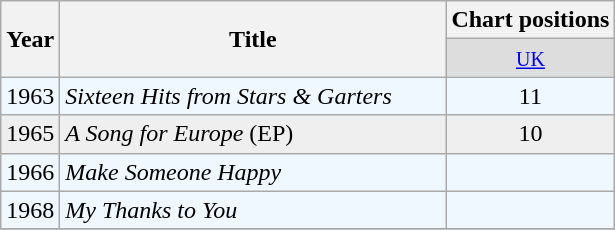<table class="wikitable">
<tr ">
<th style="width:28px;" rowspan="2">Year</th>
<th style="width:250px;" rowspan="2">Title</th>
<th colspan="9">Chart positions</th>
</tr>
<tr style="background:#ddd;">
<td style="text-align:center;"><small><a href='#'>UK</a></small></td>
</tr>
<tr style="background:#f0f8ff;">
<td>1963</td>
<td><em>Sixteen Hits from Stars & Garters</em></td>
<td style="text-align:center;">11</td>
</tr>
<tr style="background:#efefef;">
<td>1965</td>
<td><em>A Song for Europe</em> (EP)</td>
<td style="text-align:center;">10</td>
</tr>
<tr style="background:#f0f8ff;">
<td>1966</td>
<td><em>Make Someone Happy</em></td>
<td style="text-align:center;"></td>
</tr>
<tr style="background:#f0f8ff;">
<td>1968</td>
<td><em>My Thanks to You</em></td>
<td style="text-align:center;"></td>
</tr>
<tr style="background:#f0f8ff;">
</tr>
</table>
